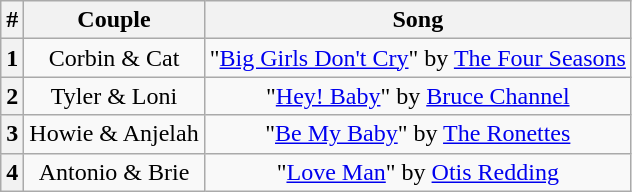<table class="wikitable plainrowheaders" style="text-align: center;">
<tr>
<th>#</th>
<th>Couple</th>
<th>Song</th>
</tr>
<tr>
<th>1</th>
<td>Corbin & Cat</td>
<td>"<a href='#'>Big Girls Don't Cry</a>" by <a href='#'>The Four Seasons</a></td>
</tr>
<tr>
<th>2</th>
<td>Tyler & Loni</td>
<td>"<a href='#'>Hey! Baby</a>" by <a href='#'>Bruce Channel</a></td>
</tr>
<tr>
<th>3</th>
<td>Howie & Anjelah</td>
<td>"<a href='#'>Be My Baby</a>" by <a href='#'>The Ronettes</a></td>
</tr>
<tr>
<th>4</th>
<td>Antonio & Brie</td>
<td>"<a href='#'>Love Man</a>" by <a href='#'>Otis Redding</a></td>
</tr>
</table>
